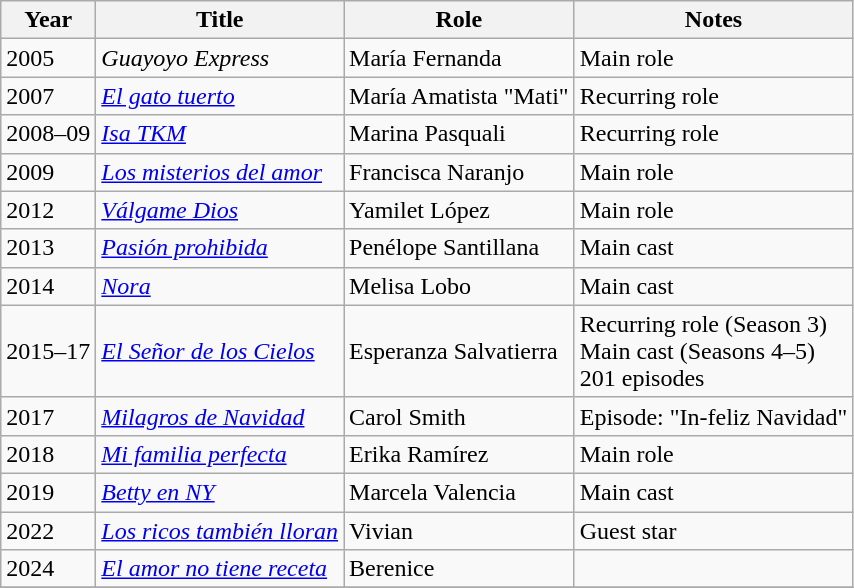<table class="wikitable sortable">
<tr>
<th>Year</th>
<th>Title</th>
<th>Role</th>
<th>Notes</th>
</tr>
<tr>
<td>2005</td>
<td><em>Guayoyo Express</em></td>
<td>María Fernanda</td>
<td>Main role</td>
</tr>
<tr>
<td>2007</td>
<td><em><a href='#'>El gato tuerto</a></em></td>
<td>María Amatista "Mati"</td>
<td>Recurring role</td>
</tr>
<tr>
<td>2008–09</td>
<td><em><a href='#'>Isa TKM</a></em></td>
<td>Marina Pasquali</td>
<td>Recurring role</td>
</tr>
<tr>
<td>2009</td>
<td><em><a href='#'>Los misterios del amor</a></em></td>
<td>Francisca Naranjo</td>
<td>Main role</td>
</tr>
<tr>
<td>2012</td>
<td><em><a href='#'>Válgame Dios</a></em></td>
<td>Yamilet López</td>
<td>Main role</td>
</tr>
<tr>
<td>2013</td>
<td><em><a href='#'>Pasión prohibida</a></em></td>
<td>Penélope Santillana</td>
<td>Main cast</td>
</tr>
<tr>
<td>2014</td>
<td><em><a href='#'>Nora</a></em></td>
<td>Melisa Lobo</td>
<td>Main cast</td>
</tr>
<tr>
<td>2015–17</td>
<td><em><a href='#'>El Señor de los Cielos</a></em></td>
<td>Esperanza Salvatierra</td>
<td>Recurring role (Season 3)<br>Main cast (Seasons 4–5)<br>201 episodes</td>
</tr>
<tr>
<td>2017</td>
<td><em><a href='#'>Milagros de Navidad</a></em></td>
<td>Carol Smith</td>
<td>Episode: "In-feliz Navidad"</td>
</tr>
<tr>
<td>2018</td>
<td><em><a href='#'>Mi familia perfecta</a></em></td>
<td>Erika Ramírez</td>
<td>Main role</td>
</tr>
<tr>
<td>2019</td>
<td><em><a href='#'>Betty en NY</a></em></td>
<td>Marcela Valencia</td>
<td>Main cast</td>
</tr>
<tr>
<td>2022</td>
<td><em><a href='#'>Los ricos también lloran</a></em></td>
<td>Vivian</td>
<td>Guest star</td>
</tr>
<tr>
<td>2024</td>
<td><em><a href='#'>El amor no tiene receta</a></em></td>
<td>Berenice</td>
<td></td>
</tr>
<tr>
</tr>
</table>
